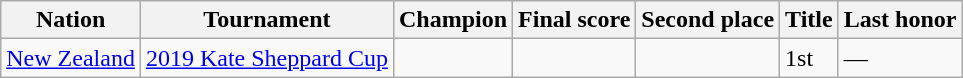<table class="wikitable sortable">
<tr>
<th>Nation</th>
<th>Tournament</th>
<th>Champion</th>
<th>Final score</th>
<th>Second place</th>
<th data-sort-type="number">Title</th>
<th>Last honor</th>
</tr>
<tr>
<td> <a href='#'>New Zealand</a></td>
<td><a href='#'>2019 Kate Sheppard Cup</a></td>
<td></td>
<td></td>
<td></td>
<td>1st</td>
<td>—</td>
</tr>
</table>
